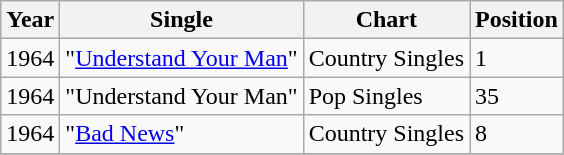<table class="wikitable">
<tr>
<th align="left">Year</th>
<th align="left">Single</th>
<th align="left">Chart</th>
<th align="left">Position</th>
</tr>
<tr>
<td align="left">1964</td>
<td align="left">"<a href='#'>Understand Your Man</a>"</td>
<td align="left">Country Singles</td>
<td align="left">1</td>
</tr>
<tr>
<td align="left">1964</td>
<td align="left">"Understand Your Man"</td>
<td align="left">Pop Singles</td>
<td align="left">35</td>
</tr>
<tr>
<td align="left">1964</td>
<td align="left">"<a href='#'>Bad News</a>"</td>
<td align="left">Country Singles</td>
<td align="left">8</td>
</tr>
<tr>
</tr>
</table>
